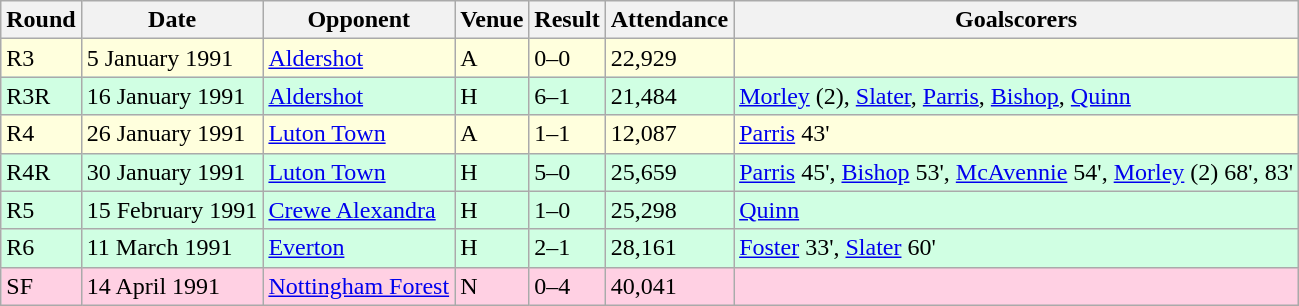<table class="wikitable">
<tr>
<th>Round</th>
<th>Date</th>
<th>Opponent</th>
<th>Venue</th>
<th>Result</th>
<th>Attendance</th>
<th>Goalscorers</th>
</tr>
<tr style="background-color: #ffffdd;">
<td>R3</td>
<td>5 January 1991</td>
<td><a href='#'>Aldershot</a></td>
<td>A</td>
<td>0–0</td>
<td>22,929</td>
<td></td>
</tr>
<tr style="background-color: #d0ffe3;">
<td>R3R</td>
<td>16 January 1991</td>
<td><a href='#'>Aldershot</a></td>
<td>H</td>
<td>6–1</td>
<td>21,484</td>
<td><a href='#'>Morley</a> (2), <a href='#'>Slater</a>, <a href='#'>Parris</a>, <a href='#'>Bishop</a>, <a href='#'>Quinn</a></td>
</tr>
<tr style="background-color: #ffffdd;">
<td>R4</td>
<td>26 January 1991</td>
<td><a href='#'>Luton Town</a></td>
<td>A</td>
<td>1–1</td>
<td>12,087</td>
<td><a href='#'>Parris</a> 43'</td>
</tr>
<tr style="background-color: #d0ffe3;">
<td>R4R</td>
<td>30 January 1991</td>
<td><a href='#'>Luton Town</a></td>
<td>H</td>
<td>5–0</td>
<td>25,659</td>
<td><a href='#'>Parris</a> 45', <a href='#'>Bishop</a> 53', <a href='#'>McAvennie</a> 54', <a href='#'>Morley</a> (2) 68', 83'</td>
</tr>
<tr style="background-color: #d0ffe3;">
<td>R5</td>
<td>15 February 1991</td>
<td><a href='#'>Crewe Alexandra</a></td>
<td>H</td>
<td>1–0</td>
<td>25,298</td>
<td><a href='#'>Quinn</a></td>
</tr>
<tr style="background-color: #d0ffe3;">
<td>R6</td>
<td>11 March 1991</td>
<td><a href='#'>Everton</a></td>
<td>H</td>
<td>2–1</td>
<td>28,161</td>
<td><a href='#'>Foster</a> 33', <a href='#'>Slater</a> 60'</td>
</tr>
<tr style="background-color: #ffd0e3;">
<td>SF</td>
<td>14 April 1991</td>
<td><a href='#'>Nottingham Forest</a></td>
<td>N</td>
<td>0–4</td>
<td>40,041</td>
<td></td>
</tr>
</table>
